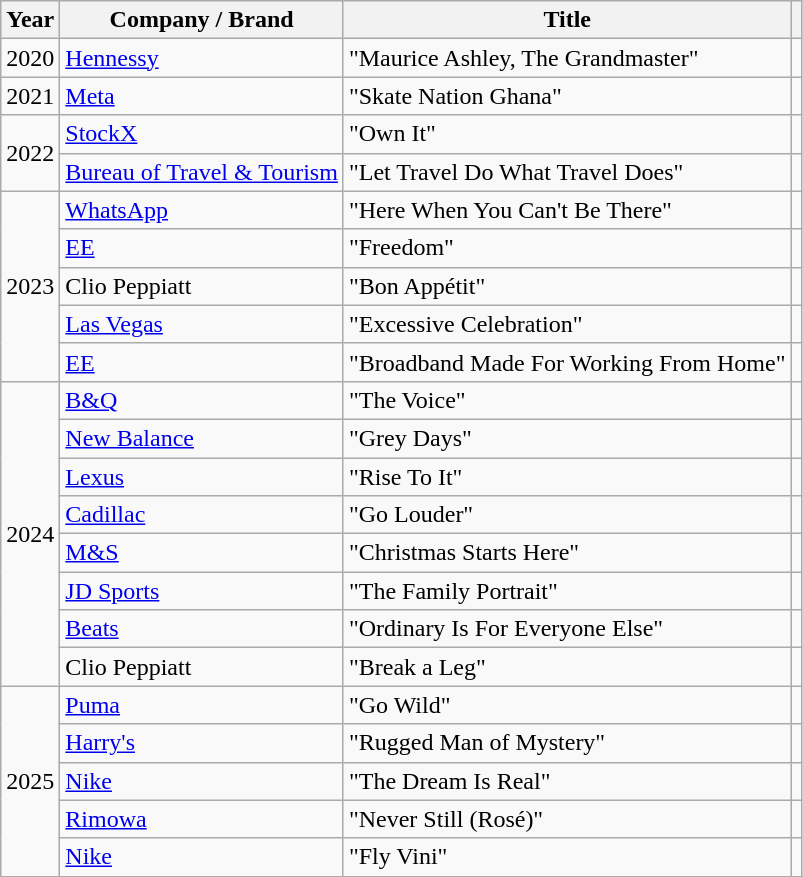<table class="wikitable style="text-align:center;">
<tr>
<th scope="col">Year</th>
<th scope="col">Company / Brand</th>
<th scope="col">Title</th>
<th scope="col" class="unsortable"></th>
</tr>
<tr>
<td rowspan="1">2020</td>
<td><a href='#'>Hennessy</a></td>
<td>"Maurice Ashley, The Grandmaster"</td>
<td style="text-align: center;"></td>
</tr>
<tr>
<td rowspan="1">2021</td>
<td><a href='#'>Meta</a></td>
<td>"Skate Nation Ghana"</td>
<td style="text-align: center;"></td>
</tr>
<tr>
<td rowspan="2">2022</td>
<td><a href='#'>StockX</a></td>
<td>"Own It"</td>
<td style="text-align: center;"></td>
</tr>
<tr>
<td><a href='#'>Bureau of Travel & Tourism</a></td>
<td>"Let Travel Do What Travel Does"</td>
<td style="text-align: center;"></td>
</tr>
<tr>
<td rowspan="5">2023</td>
<td><a href='#'>WhatsApp</a></td>
<td>"Here When You Can't Be There"</td>
<td style="text-align: center;"></td>
</tr>
<tr>
<td><a href='#'>EE</a></td>
<td>"Freedom"</td>
<td style="text-align: center;"></td>
</tr>
<tr>
<td>Clio Peppiatt</td>
<td>"Bon Appétit"</td>
<td style="text-align: center;"></td>
</tr>
<tr>
<td><a href='#'> Las Vegas</a></td>
<td>"Excessive Celebration"</td>
<td style="text-align: center;"></td>
</tr>
<tr>
<td><a href='#'>EE</a></td>
<td>"Broadband Made For Working From Home"</td>
<td style="text-align: center;"></td>
</tr>
<tr>
<td rowspan="8">2024</td>
<td><a href='#'>B&Q</a></td>
<td>"The Voice"</td>
<td style="text-align: center;"></td>
</tr>
<tr>
<td><a href='#'>New Balance</a></td>
<td>"Grey Days"</td>
<td style="text-align: center;"></td>
</tr>
<tr>
<td><a href='#'>Lexus</a></td>
<td>"Rise To It"</td>
<td style="text-align: center;"></td>
</tr>
<tr>
<td><a href='#'>Cadillac</a></td>
<td>"Go Louder"</td>
<td style="text-align: center;"></td>
</tr>
<tr>
<td><a href='#'>M&S</a></td>
<td>"Christmas Starts Here"</td>
<td style="text-align: center;"></td>
</tr>
<tr>
<td><a href='#'>JD Sports</a></td>
<td>"The Family Portrait"</td>
<td style="text-align: center;"></td>
</tr>
<tr>
<td><a href='#'> Beats</a></td>
<td>"Ordinary Is For Everyone Else"</td>
<td style="text-align: center;"></td>
</tr>
<tr>
<td>Clio Peppiatt</td>
<td>"Break a Leg"</td>
<td style="text-align: center;"></td>
</tr>
<tr>
<td rowspan="5">2025</td>
<td><a href='#'> Puma</a></td>
<td>"Go Wild"</td>
<td style="text-align: center;"></td>
</tr>
<tr>
<td><a href='#'>Harry's</a></td>
<td>"Rugged Man of Mystery"</td>
<td style="text-align: center;"></td>
</tr>
<tr>
<td><a href='#'>Nike</a></td>
<td>"The Dream Is Real"</td>
<td style="text-align: center;"></td>
</tr>
<tr>
<td><a href='#'>Rimowa</a></td>
<td>"Never Still (Rosé)"</td>
<td style="text-align: center;"></td>
</tr>
<tr>
<td><a href='#'>Nike</a></td>
<td>"Fly Vini"</td>
<td style="text-align: center;"></td>
</tr>
<tr>
</tr>
</table>
